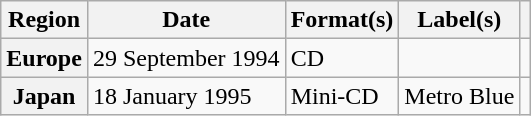<table class="wikitable plainrowheaders">
<tr>
<th scope="col">Region</th>
<th scope="col">Date</th>
<th scope="col">Format(s)</th>
<th scope="col">Label(s)</th>
<th scope="col"></th>
</tr>
<tr>
<th scope="row">Europe</th>
<td>29 September 1994</td>
<td>CD</td>
<td></td>
<td></td>
</tr>
<tr>
<th scope="row">Japan</th>
<td>18 January 1995</td>
<td>Mini-CD</td>
<td>Metro Blue</td>
<td></td>
</tr>
</table>
